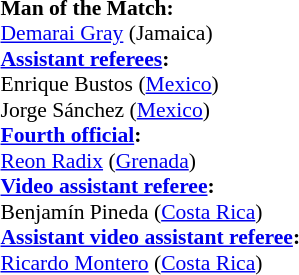<table style="width:100%; font-size:90%;">
<tr>
<td><br><strong>Man of the Match:</strong>
<br><a href='#'>Demarai Gray</a> (Jamaica)<br><strong><a href='#'>Assistant referees</a>:</strong>
<br>Enrique Bustos (<a href='#'>Mexico</a>)
<br>Jorge Sánchez (<a href='#'>Mexico</a>)
<br><strong><a href='#'>Fourth official</a>:</strong>
<br><a href='#'>Reon Radix</a> (<a href='#'>Grenada</a>)
<br><strong><a href='#'>Video assistant referee</a>:</strong>
<br>Benjamín Pineda (<a href='#'>Costa Rica</a>)
<br><strong><a href='#'>Assistant video assistant referee</a>:</strong>
<br><a href='#'>Ricardo Montero</a> (<a href='#'>Costa Rica</a>)</td>
</tr>
</table>
